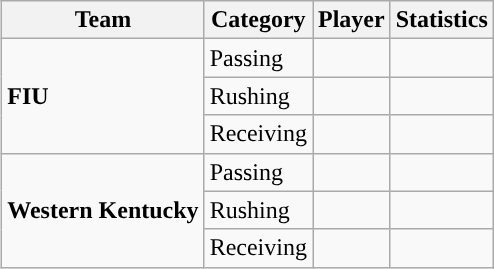<table class="wikitable" style="float: right;">
<tr>
<th>Team</th>
<th>Category</th>
<th>Player</th>
<th>Statistics</th>
</tr>
<tr>
<td rowspan=3><strong>FIU</strong></td>
<td>Passing</td>
<td></td>
<td></td>
</tr>
<tr>
<td>Rushing</td>
<td></td>
<td></td>
</tr>
<tr>
<td>Receiving</td>
<td></td>
<td></td>
</tr>
<tr>
<td rowspan=3><strong>Western Kentucky</strong></td>
<td>Passing</td>
<td></td>
<td></td>
</tr>
<tr>
<td>Rushing</td>
<td></td>
<td></td>
</tr>
<tr>
<td>Receiving</td>
<td></td>
<td></td>
</tr>
</table>
